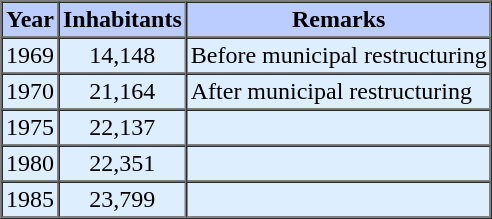<table align="left" border="1" cellspacing="0" cellpadding="2" bgcolor="#DDEEFF">
<tr bgcolor="#BBCCFF">
<th>Year</th>
<th>Inhabitants</th>
<th>Remarks</th>
</tr>
<tr>
<td>1969</td>
<td align="center">14,148</td>
<td>Before municipal restructuring</td>
</tr>
<tr>
<td>1970</td>
<td align="center">21,164</td>
<td>After municipal restructuring</td>
</tr>
<tr>
<td>1975</td>
<td align="center">22,137</td>
<td></td>
</tr>
<tr>
<td>1980</td>
<td align="center">22,351</td>
<td></td>
</tr>
<tr>
<td>1985</td>
<td align="center">23,799</td>
<td></td>
</tr>
</table>
